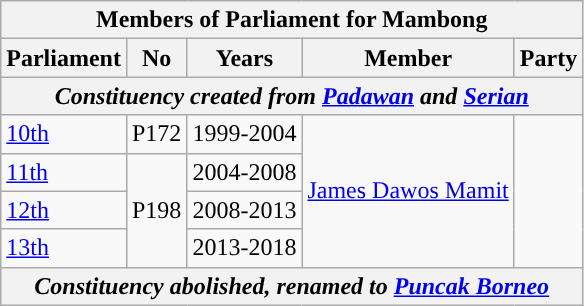<table class=wikitable>
<tr>
<th colspan="5">Members of Parliament for Mambong</th>
</tr>
<tr>
<th>Parliament</th>
<th>No</th>
<th>Years</th>
<th>Member</th>
<th>Party</th>
</tr>
<tr>
<th colspan="5" align="center"><em>Constituency created from <a href='#'>Padawan</a> and  <a href='#'>Serian</a></em></th>
</tr>
<tr>
<td><a href='#'>10th</a></td>
<td>P172</td>
<td>1999-2004</td>
<td rowspan=4><a href='#'>James Dawos Mamit</a></td>
<td rowspan=4></td>
</tr>
<tr>
<td><a href='#'>11th</a></td>
<td rowspan="3">P198</td>
<td>2004-2008</td>
</tr>
<tr>
<td><a href='#'>12th</a></td>
<td>2008-2013</td>
</tr>
<tr>
<td><a href='#'>13th</a></td>
<td>2013-2018</td>
</tr>
<tr>
<th colspan="5" align="center"><em>Constituency abolished, renamed to <a href='#'>Puncak Borneo</a></em></th>
</tr>
</table>
